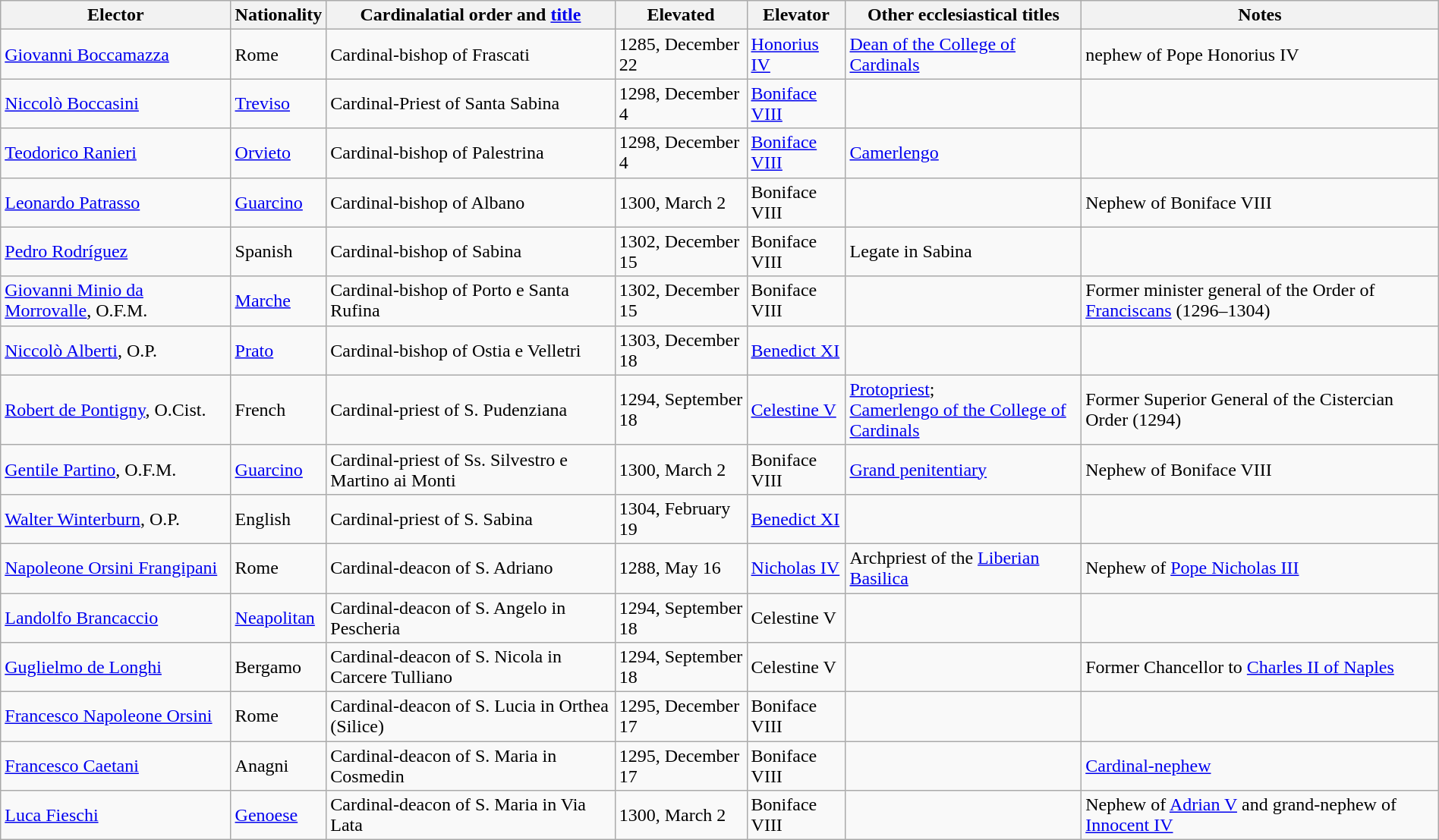<table class="wikitable sortable collapsible" style="width:100%">
<tr>
<th width="*">Elector</th>
<th width="*">Nationality</th>
<th width="*">Cardinalatial order and <a href='#'>title</a></th>
<th width="*">Elevated</th>
<th width="*">Elevator</th>
<th width="*">Other ecclesiastical titles</th>
<th width="*">Notes</th>
</tr>
<tr>
<td><a href='#'>Giovanni Boccamazza</a></td>
<td>Rome</td>
<td>Cardinal-bishop of Frascati</td>
<td>1285, December 22</td>
<td><a href='#'>Honorius IV</a></td>
<td><a href='#'>Dean of the College of Cardinals</a></td>
<td>nephew of Pope Honorius IV</td>
</tr>
<tr>
<td><a href='#'>Niccolò Boccasini</a></td>
<td><a href='#'>Treviso</a></td>
<td>Cardinal-Priest of Santa Sabina</td>
<td>1298, December 4</td>
<td><a href='#'>Boniface VIII</a></td>
<td></td>
<td></td>
</tr>
<tr>
<td><a href='#'>Teodorico Ranieri</a></td>
<td><a href='#'>Orvieto</a></td>
<td>Cardinal-bishop of Palestrina</td>
<td>1298, December 4</td>
<td><a href='#'>Boniface VIII</a></td>
<td><a href='#'>Camerlengo</a></td>
<td></td>
</tr>
<tr>
<td><a href='#'>Leonardo Patrasso</a></td>
<td><a href='#'>Guarcino</a></td>
<td>Cardinal-bishop of Albano</td>
<td>1300, March 2</td>
<td>Boniface VIII</td>
<td></td>
<td>Nephew of Boniface VIII</td>
</tr>
<tr>
<td><a href='#'>Pedro Rodríguez</a></td>
<td>Spanish</td>
<td>Cardinal-bishop of Sabina</td>
<td>1302, December 15</td>
<td>Boniface VIII</td>
<td>Legate in Sabina</td>
<td></td>
</tr>
<tr>
<td><a href='#'>Giovanni Minio da Morrovalle</a>, O.F.M.</td>
<td><a href='#'>Marche</a></td>
<td>Cardinal-bishop of Porto e Santa Rufina</td>
<td>1302, December 15</td>
<td>Boniface VIII</td>
<td></td>
<td>Former minister general of the Order of <a href='#'>Franciscans</a> (1296–1304)</td>
</tr>
<tr>
<td><a href='#'>Niccolò Alberti</a>, O.P.</td>
<td><a href='#'>Prato</a></td>
<td>Cardinal-bishop of Ostia e Velletri</td>
<td>1303, December 18</td>
<td><a href='#'>Benedict XI</a></td>
<td></td>
<td></td>
</tr>
<tr>
<td><a href='#'>Robert de Pontigny</a>, O.Cist.</td>
<td>French</td>
<td>Cardinal-priest of S. Pudenziana</td>
<td>1294, September 18</td>
<td><a href='#'>Celestine V</a></td>
<td><a href='#'>Protopriest</a>;<br> <a href='#'>Camerlengo of the College of Cardinals</a></td>
<td>Former Superior General of the Cistercian Order (1294)</td>
</tr>
<tr>
<td><a href='#'>Gentile Partino</a>, O.F.M.</td>
<td><a href='#'>Guarcino</a></td>
<td>Cardinal-priest of Ss. Silvestro e Martino ai Monti</td>
<td>1300, March 2</td>
<td>Boniface VIII</td>
<td><a href='#'>Grand penitentiary</a></td>
<td>Nephew of Boniface VIII</td>
</tr>
<tr>
<td><a href='#'>Walter Winterburn</a>, O.P.</td>
<td>English</td>
<td>Cardinal-priest of S. Sabina</td>
<td>1304, February 19</td>
<td><a href='#'>Benedict XI</a></td>
<td></td>
<td></td>
</tr>
<tr>
<td><a href='#'>Napoleone Orsini Frangipani</a></td>
<td>Rome</td>
<td>Cardinal-deacon of S. Adriano</td>
<td>1288, May 16</td>
<td><a href='#'>Nicholas IV</a></td>
<td>Archpriest of the <a href='#'>Liberian Basilica</a></td>
<td>Nephew of <a href='#'>Pope Nicholas III</a></td>
</tr>
<tr>
<td><a href='#'>Landolfo Brancaccio</a></td>
<td><a href='#'>Neapolitan</a></td>
<td>Cardinal-deacon of S. Angelo in Pescheria</td>
<td>1294, September 18</td>
<td>Celestine V</td>
<td></td>
<td></td>
</tr>
<tr>
<td><a href='#'>Guglielmo de Longhi</a></td>
<td>Bergamo</td>
<td>Cardinal-deacon of S. Nicola in Carcere Tulliano</td>
<td>1294, September 18</td>
<td>Celestine V</td>
<td></td>
<td>Former Chancellor to <a href='#'>Charles II of Naples</a></td>
</tr>
<tr>
<td><a href='#'>Francesco Napoleone Orsini</a></td>
<td>Rome</td>
<td>Cardinal-deacon of S. Lucia in Orthea (Silice)</td>
<td>1295, December 17</td>
<td>Boniface VIII</td>
<td></td>
<td></td>
</tr>
<tr>
<td><a href='#'>Francesco Caetani</a></td>
<td>Anagni</td>
<td>Cardinal-deacon of S. Maria in Cosmedin</td>
<td>1295, December 17</td>
<td>Boniface VIII</td>
<td></td>
<td><a href='#'>Cardinal-nephew</a></td>
</tr>
<tr>
<td><a href='#'>Luca Fieschi</a></td>
<td><a href='#'>Genoese</a></td>
<td>Cardinal-deacon of S. Maria in Via Lata</td>
<td>1300, March 2</td>
<td>Boniface VIII</td>
<td></td>
<td>Nephew of <a href='#'>Adrian V</a> and grand-nephew of <a href='#'>Innocent IV</a></td>
</tr>
</table>
